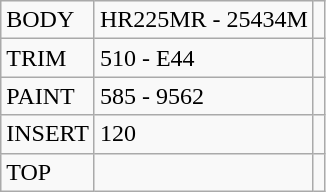<table class="wikitable">
<tr>
<td>BODY</td>
<td>HR225MR - 25434M</td>
<td></td>
</tr>
<tr>
<td>TRIM</td>
<td>510 - E44</td>
<td></td>
</tr>
<tr>
<td>PAINT</td>
<td>585 - 9562</td>
<td></td>
</tr>
<tr>
<td>INSERT</td>
<td>120</td>
<td></td>
</tr>
<tr>
<td>TOP</td>
<td></td>
<td></td>
</tr>
</table>
